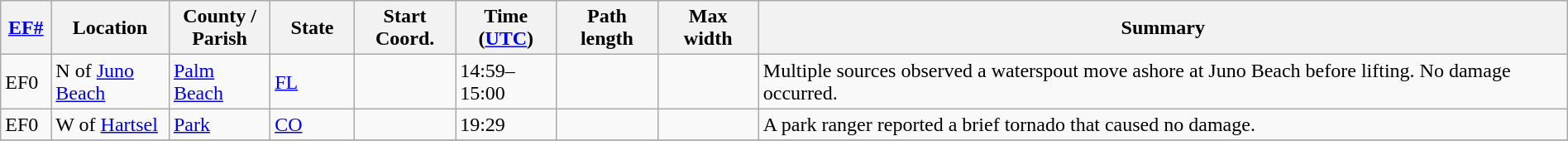<table class="wikitable sortable" style="width:100%;">
<tr>
<th scope="col"  style="width:3%; text-align:center;"><a href='#'>EF#</a></th>
<th scope="col"  style="width:7%; text-align:center;" class="unsortable">Location</th>
<th scope="col"  style="width:6%; text-align:center;" class="unsortable">County / Parish</th>
<th scope="col"  style="width:5%; text-align:center;">State</th>
<th scope="col"  style="width:6%; text-align:center;">Start Coord.</th>
<th scope="col"  style="width:6%; text-align:center;">Time (<a href='#'>UTC</a>)</th>
<th scope="col"  style="width:6%; text-align:center;">Path length</th>
<th scope="col"  style="width:6%; text-align:center;">Max width</th>
<th scope="col" class="unsortable" style="width:48%; text-align:center;">Summary</th>
</tr>
<tr>
<td bgcolor=>EF0</td>
<td>N of <a href='#'>Juno Beach</a></td>
<td><a href='#'>Palm Beach</a></td>
<td><a href='#'>FL</a></td>
<td></td>
<td>14:59–15:00</td>
<td></td>
<td></td>
<td>Multiple sources observed a waterspout move ashore at Juno Beach before lifting. No damage occurred.</td>
</tr>
<tr>
<td bgcolor=>EF0</td>
<td>W of <a href='#'>Hartsel</a></td>
<td><a href='#'>Park</a></td>
<td><a href='#'>CO</a></td>
<td></td>
<td>19:29</td>
<td></td>
<td></td>
<td>A park ranger reported a brief tornado that caused no damage.</td>
</tr>
<tr>
</tr>
</table>
